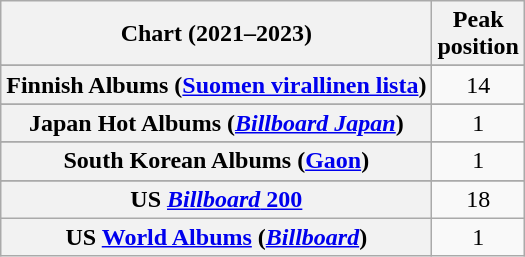<table class="wikitable sortable plainrowheaders" style="text-align:center">
<tr>
<th scope="col">Chart (2021–2023)</th>
<th scope="col">Peak<br>position</th>
</tr>
<tr>
</tr>
<tr>
</tr>
<tr>
</tr>
<tr>
</tr>
<tr>
<th scope="row">Finnish Albums (<a href='#'>Suomen virallinen lista</a>)</th>
<td>14</td>
</tr>
<tr>
</tr>
<tr>
</tr>
<tr>
</tr>
<tr>
</tr>
<tr>
</tr>
<tr>
<th scope="row">Japan Hot Albums (<em><a href='#'>Billboard Japan</a></em>)</th>
<td>1</td>
</tr>
<tr>
</tr>
<tr>
<th scope="row">South Korean Albums (<a href='#'>Gaon</a>)</th>
<td>1</td>
</tr>
<tr>
</tr>
<tr>
</tr>
<tr>
<th scope="row">US <a href='#'><em>Billboard</em> 200</a></th>
<td>18</td>
</tr>
<tr>
<th scope="row">US <a href='#'>World Albums</a> (<em><a href='#'>Billboard</a></em>)</th>
<td>1</td>
</tr>
</table>
